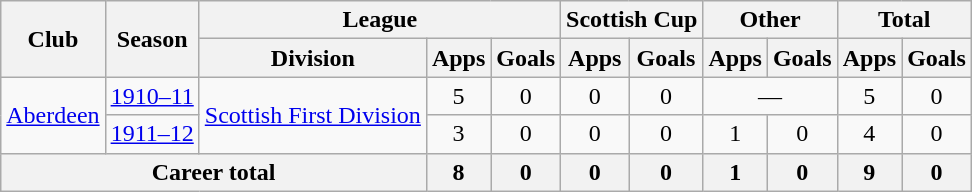<table class="wikitable" style="text-align: center;">
<tr>
<th rowspan="2">Club</th>
<th rowspan="2">Season</th>
<th colspan="3">League</th>
<th colspan="2">Scottish Cup</th>
<th colspan="2">Other</th>
<th colspan="2">Total</th>
</tr>
<tr>
<th>Division</th>
<th>Apps</th>
<th>Goals</th>
<th>Apps</th>
<th>Goals</th>
<th>Apps</th>
<th>Goals</th>
<th>Apps</th>
<th>Goals</th>
</tr>
<tr>
<td rowspan="2"><a href='#'>Aberdeen</a></td>
<td><a href='#'>1910–11</a></td>
<td rowspan="2"><a href='#'>Scottish First Division</a></td>
<td>5</td>
<td>0</td>
<td>0</td>
<td>0</td>
<td colspan="2">—</td>
<td>5</td>
<td>0</td>
</tr>
<tr>
<td><a href='#'>1911–12</a></td>
<td>3</td>
<td>0</td>
<td>0</td>
<td>0</td>
<td>1</td>
<td>0</td>
<td>4</td>
<td>0</td>
</tr>
<tr>
<th colspan="3">Career total</th>
<th>8</th>
<th>0</th>
<th>0</th>
<th>0</th>
<th>1</th>
<th>0</th>
<th>9</th>
<th>0</th>
</tr>
</table>
